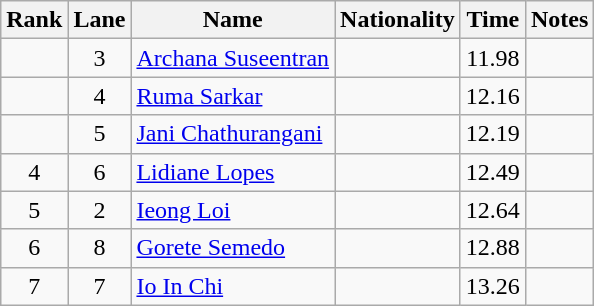<table class="wikitable sortable" style="text-align:center">
<tr>
<th>Rank</th>
<th>Lane</th>
<th>Name</th>
<th>Nationality</th>
<th>Time</th>
<th>Notes</th>
</tr>
<tr>
<td></td>
<td>3</td>
<td align=left><a href='#'>Archana Suseentran</a></td>
<td align=left></td>
<td>11.98</td>
<td></td>
</tr>
<tr>
<td></td>
<td>4</td>
<td align=left><a href='#'>Ruma Sarkar</a></td>
<td align=left></td>
<td>12.16</td>
<td></td>
</tr>
<tr>
<td></td>
<td>5</td>
<td align=left><a href='#'>Jani Chathurangani</a></td>
<td align=left></td>
<td>12.19</td>
<td></td>
</tr>
<tr>
<td>4</td>
<td>6</td>
<td align=left><a href='#'>Lidiane Lopes</a></td>
<td align=left></td>
<td>12.49</td>
<td></td>
</tr>
<tr>
<td>5</td>
<td>2</td>
<td align=left><a href='#'>Ieong Loi</a></td>
<td align=left></td>
<td>12.64</td>
<td></td>
</tr>
<tr>
<td>6</td>
<td>8</td>
<td align=left><a href='#'>Gorete Semedo</a></td>
<td align=left></td>
<td>12.88</td>
<td></td>
</tr>
<tr>
<td>7</td>
<td>7</td>
<td align=left><a href='#'>Io In Chi</a></td>
<td align=left></td>
<td>13.26</td>
<td></td>
</tr>
</table>
